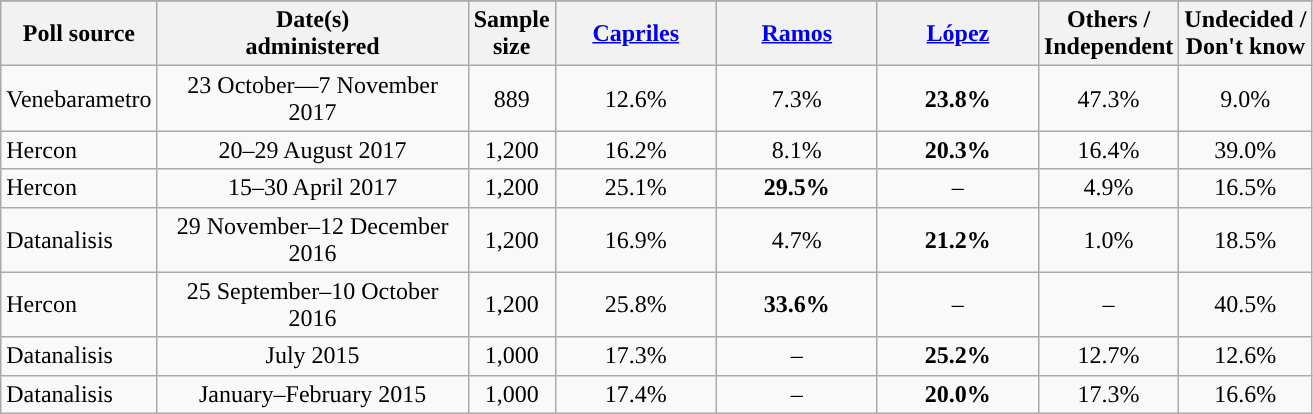<table class="wikitable sortable">
<tr>
</tr>
<tr>
<th scope="col">Poll source</th>
<th scope="col" style="width:200px;">Date(s) <br>administered</th>
<th scope="col">Sample<br>size</th>
<th scope="col" style="width:100px;"><a href='#'>Capriles</a></th>
<th scope="col" style="width:100px;"><a href='#'>Ramos</a></th>
<th scope="col" style="width:100px;"><a href='#'>López</a></th>
<th scope="col">Others /<br>Independent</th>
<th scope="col">Undecided /<br>Don't know</th>
</tr>
<tr>
<td>Venebarametro</td>
<td align=center>23 October—7 November 2017</td>
<td align=center>889</td>
<td align=center>12.6%</td>
<td align=center>7.3%</td>
<td style="text-align:center;background:"><strong>23.8%</strong></td>
<td align=center>47.3%</td>
<td align=center>9.0%</td>
</tr>
<tr>
<td>Hercon</td>
<td align=center>20–29 August 2017</td>
<td align=center>1,200</td>
<td align=center>16.2%</td>
<td align=center>8.1%</td>
<td style="text-align:center;background:"><strong>20.3%</strong></td>
<td align=center>16.4%</td>
<td align=center>39.0%</td>
</tr>
<tr>
<td>Hercon</td>
<td align=center>15–30 April 2017</td>
<td align=center>1,200</td>
<td align=center>25.1%</td>
<td style="text-align:center;background:"><strong>29.5%</strong></td>
<td align=center>–</td>
<td align=center>4.9%</td>
<td align=center>16.5%</td>
</tr>
<tr>
<td>Datanalisis</td>
<td align=center>29 November–12 December 2016</td>
<td align=center>1,200</td>
<td align=center>16.9%</td>
<td align=center>4.7%</td>
<td style="text-align:center;background:"><strong>21.2%</strong></td>
<td align=center>1.0%</td>
<td align=center>18.5%</td>
</tr>
<tr>
<td>Hercon</td>
<td align=center>25 September–10 October 2016</td>
<td align=center>1,200</td>
<td align=center>25.8%</td>
<td style="text-align:center;background:"><strong>33.6%</strong></td>
<td align=center>–</td>
<td align=center>–</td>
<td align=center>40.5%</td>
</tr>
<tr>
<td>Datanalisis</td>
<td align=center>July 2015</td>
<td align=center>1,000</td>
<td align=center>17.3%</td>
<td align=center>–</td>
<td style="text-align:center;background:"><strong>25.2%</strong></td>
<td align=center>12.7%</td>
<td align=center>12.6%</td>
</tr>
<tr>
<td>Datanalisis</td>
<td align=center>January–February 2015</td>
<td align=center>1,000</td>
<td align=center>17.4%</td>
<td align=center>–</td>
<td style="text-align:center;background:"><strong>20.0%</strong></td>
<td align=center>17.3%</td>
<td align=center>16.6%</td>
</tr>
</table>
